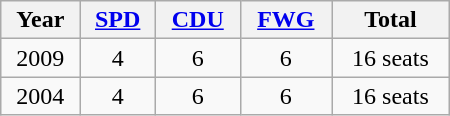<table class="wikitable" width="300">
<tr>
<th>Year</th>
<th><a href='#'>SPD</a></th>
<th><a href='#'>CDU</a></th>
<th><a href='#'>FWG</a></th>
<th>Total</th>
</tr>
<tr align="center">
<td>2009</td>
<td>4</td>
<td>6</td>
<td>6</td>
<td>16 seats</td>
</tr>
<tr align="center">
<td>2004</td>
<td>4</td>
<td>6</td>
<td>6</td>
<td>16 seats</td>
</tr>
</table>
